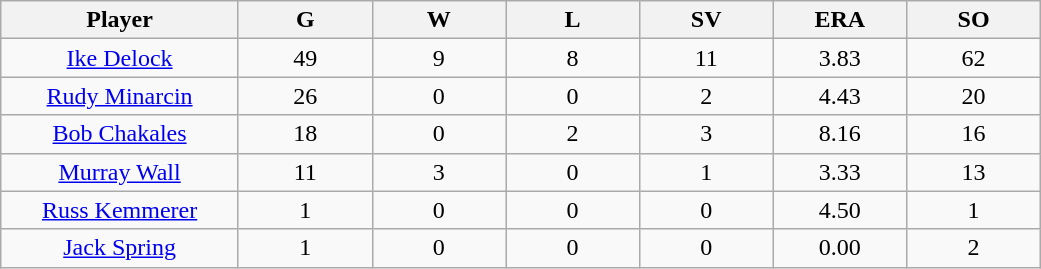<table class="wikitable sortable">
<tr>
<th bgcolor="#DDDDFF" width="16%">Player</th>
<th bgcolor="#DDDDFF" width="9%">G</th>
<th bgcolor="#DDDDFF" width="9%">W</th>
<th bgcolor="#DDDDFF" width="9%">L</th>
<th bgcolor="#DDDDFF" width="9%">SV</th>
<th bgcolor="#DDDDFF" width="9%">ERA</th>
<th bgcolor="#DDDDFF" width="9%">SO</th>
</tr>
<tr align="center">
<td><a href='#'>Ike Delock</a></td>
<td>49</td>
<td>9</td>
<td>8</td>
<td>11</td>
<td>3.83</td>
<td>62</td>
</tr>
<tr align="center">
<td><a href='#'>Rudy Minarcin</a></td>
<td>26</td>
<td>0</td>
<td>0</td>
<td>2</td>
<td>4.43</td>
<td>20</td>
</tr>
<tr align="center">
<td><a href='#'>Bob Chakales</a></td>
<td>18</td>
<td>0</td>
<td>2</td>
<td>3</td>
<td>8.16</td>
<td>16</td>
</tr>
<tr align="center">
<td><a href='#'>Murray Wall</a></td>
<td>11</td>
<td>3</td>
<td>0</td>
<td>1</td>
<td>3.33</td>
<td>13</td>
</tr>
<tr align="center">
<td><a href='#'>Russ Kemmerer</a></td>
<td>1</td>
<td>0</td>
<td>0</td>
<td>0</td>
<td>4.50</td>
<td>1</td>
</tr>
<tr align="center">
<td><a href='#'>Jack Spring</a></td>
<td>1</td>
<td>0</td>
<td>0</td>
<td>0</td>
<td>0.00</td>
<td>2</td>
</tr>
</table>
